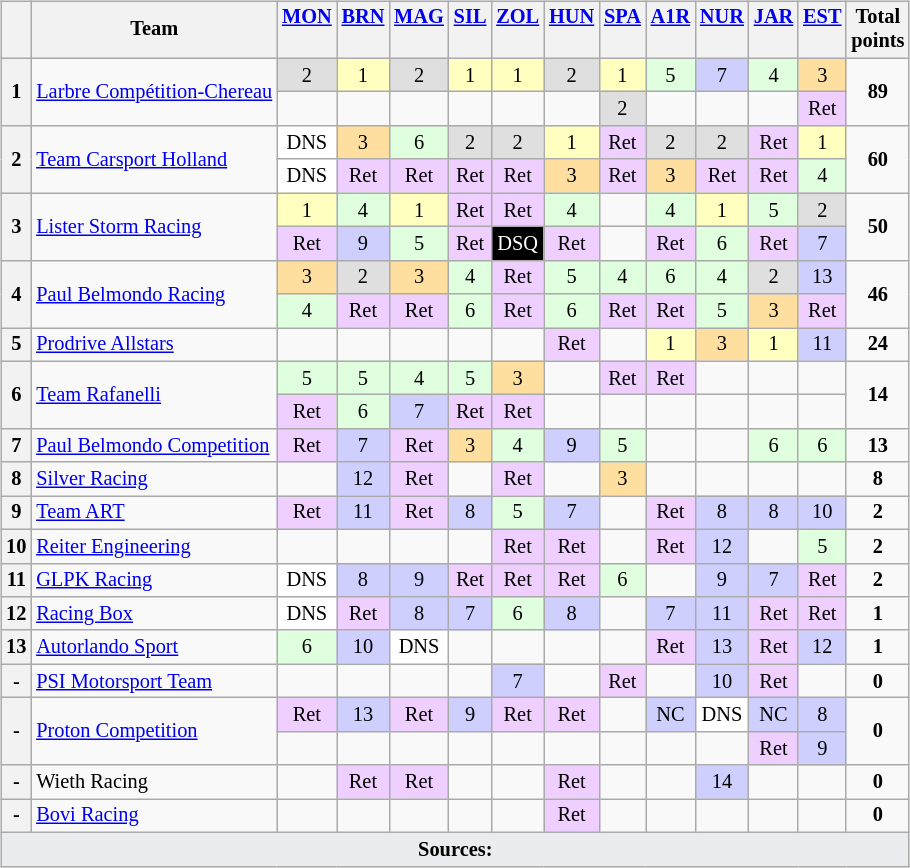<table>
<tr>
<td><br><table class="wikitable" style="font-size: 85%; text-align:center;">
<tr valign="top">
<th valign=middle></th>
<th valign=middle>Team</th>
<th><a href='#'>MON</a><br></th>
<th><a href='#'>BRN</a><br></th>
<th><a href='#'>MAG</a><br></th>
<th><a href='#'>SIL</a><br></th>
<th><a href='#'>ZOL</a><br></th>
<th><a href='#'>HUN</a><br></th>
<th><a href='#'>SPA</a><br></th>
<th><a href='#'>A1R</a><br></th>
<th><a href='#'>NUR</a><br></th>
<th><a href='#'>JAR</a><br></th>
<th><a href='#'>EST</a><br></th>
<th valign=middle>Total<br>points</th>
</tr>
<tr>
<th rowspan=2>1</th>
<td rowspan=2 align=left> <a href='#'>Larbre Compétition-Chereau</a></td>
<td style="background:#DFDFDF;">2</td>
<td style="background:#FFFFBF;">1</td>
<td style="background:#DFDFDF;">2</td>
<td style="background:#FFFFBF;">1</td>
<td style="background:#FFFFBF;">1</td>
<td style="background:#DFDFDF;">2</td>
<td style="background:#FFFFBF;">1</td>
<td style="background:#DFFFDF;">5</td>
<td style="background:#CFCFFF;">7</td>
<td style="background:#DFFFDF;">4</td>
<td style="background:#FFDF9F;">3</td>
<td rowspan=2><strong>89</strong></td>
</tr>
<tr>
<td></td>
<td></td>
<td></td>
<td></td>
<td></td>
<td></td>
<td style="background:#DFDFDF;">2</td>
<td></td>
<td></td>
<td></td>
<td style="background:#EFCFFF;">Ret</td>
</tr>
<tr>
<th rowspan=2>2</th>
<td rowspan=2 align=left> <a href='#'>Team Carsport Holland</a></td>
<td style="background:#FFFFFF;">DNS</td>
<td style="background:#FFDF9F;">3</td>
<td style="background:#DFFFDF;">6</td>
<td style="background:#DFDFDF;">2</td>
<td style="background:#DFDFDF;">2</td>
<td style="background:#FFFFBF;">1</td>
<td style="background:#EFCFFF;">Ret</td>
<td style="background:#DFDFDF;">2</td>
<td style="background:#DFDFDF;">2</td>
<td style="background:#EFCFFF;">Ret</td>
<td style="background:#FFFFBF;">1</td>
<td rowspan=2><strong>60</strong></td>
</tr>
<tr>
<td style="background:#FFFFFF;">DNS</td>
<td style="background:#EFCFFF;">Ret</td>
<td style="background:#EFCFFF;">Ret</td>
<td style="background:#EFCFFF;">Ret</td>
<td style="background:#EFCFFF;">Ret</td>
<td style="background:#FFDF9F;">3</td>
<td style="background:#EFCFFF;">Ret</td>
<td style="background:#FFDF9F;">3</td>
<td style="background:#EFCFFF;">Ret</td>
<td style="background:#EFCFFF;">Ret</td>
<td style="background:#DFFFDF;">4</td>
</tr>
<tr>
<th rowspan=2>3</th>
<td rowspan=2 align=left> <a href='#'>Lister Storm Racing</a></td>
<td style="background:#FFFFBF;">1</td>
<td style="background:#DFFFDF;">4</td>
<td style="background:#FFFFBF;">1</td>
<td style="background:#EFCFFF;">Ret</td>
<td style="background:#EFCFFF;">Ret</td>
<td style="background:#DFFFDF;">4</td>
<td></td>
<td style="background:#DFFFDF;">4</td>
<td style="background:#FFFFBF;">1</td>
<td style="background:#DFFFDF;">5</td>
<td style="background:#DFDFDF;">2</td>
<td rowspan=2><strong>50</strong></td>
</tr>
<tr>
<td style="background:#EFCFFF;">Ret</td>
<td style="background:#CFCFFF;">9</td>
<td style="background:#DFFFDF;">5</td>
<td style="background:#EFCFFF;">Ret</td>
<td style="background-color:#000000; color:white">DSQ</td>
<td style="background:#EFCFFF;">Ret</td>
<td></td>
<td style="background:#EFCFFF;">Ret</td>
<td style="background:#DFFFDF;">6</td>
<td style="background:#EFCFFF;">Ret</td>
<td style="background:#CFCFFF;">7</td>
</tr>
<tr>
<th rowspan=2>4</th>
<td rowspan=2 align=left> <a href='#'>Paul Belmondo Racing</a></td>
<td style="background:#FFDF9F;">3</td>
<td style="background:#DFDFDF;">2</td>
<td style="background:#FFDF9F;">3</td>
<td style="background:#DFFFDF;">4</td>
<td style="background:#EFCFFF;">Ret</td>
<td style="background:#DFFFDF;">5</td>
<td style="background:#DFFFDF;">4</td>
<td style="background:#DFFFDF;">6</td>
<td style="background:#DFFFDF;">4</td>
<td style="background:#DFDFDF;">2</td>
<td style="background:#CFCFFF;">13</td>
<td rowspan=2><strong>46</strong></td>
</tr>
<tr>
<td style="background:#DFFFDF;">4</td>
<td style="background:#EFCFFF;">Ret</td>
<td style="background:#EFCFFF;">Ret</td>
<td style="background:#DFFFDF;">6</td>
<td style="background:#EFCFFF;">Ret</td>
<td style="background:#DFFFDF;">6</td>
<td style="background:#EFCFFF;">Ret</td>
<td style="background:#EFCFFF;">Ret</td>
<td style="background:#DFFFDF;">5</td>
<td style="background:#FFDF9F;">3</td>
<td style="background:#EFCFFF;">Ret</td>
</tr>
<tr>
<th>5</th>
<td align=left> <a href='#'>Prodrive Allstars</a></td>
<td></td>
<td></td>
<td></td>
<td></td>
<td></td>
<td style="background:#EFCFFF;">Ret</td>
<td></td>
<td style="background:#FFFFBF;">1</td>
<td style="background:#FFDF9F;">3</td>
<td style="background:#FFFFBF;">1</td>
<td style="background:#CFCFFF;">11</td>
<td><strong>24</strong></td>
</tr>
<tr>
<th rowspan=2>6</th>
<td rowspan=2 align=left> <a href='#'>Team Rafanelli</a></td>
<td style="background:#DFFFDF;">5</td>
<td style="background:#DFFFDF;">5</td>
<td style="background:#DFFFDF;">4</td>
<td style="background:#DFFFDF;">5</td>
<td style="background:#FFDF9F;">3</td>
<td></td>
<td style="background:#EFCFFF;">Ret</td>
<td style="background:#EFCFFF;">Ret</td>
<td></td>
<td></td>
<td></td>
<td rowspan=2><strong>14</strong></td>
</tr>
<tr>
<td style="background:#EFCFFF;">Ret</td>
<td style="background:#DFFFDF;">6</td>
<td style="background:#CFCFFF;">7</td>
<td style="background:#EFCFFF;">Ret</td>
<td style="background:#EFCFFF;">Ret</td>
<td></td>
<td></td>
<td></td>
<td></td>
<td></td>
<td></td>
</tr>
<tr>
<th>7</th>
<td align=left> <a href='#'>Paul Belmondo Competition</a></td>
<td style="background:#EFCFFF;">Ret</td>
<td style="background:#CFCFFF;">7</td>
<td style="background:#EFCFFF;">Ret</td>
<td style="background:#FFDF9F;">3</td>
<td style="background:#DFFFDF;">4</td>
<td style="background:#CFCFFF;">9</td>
<td style="background:#DFFFDF;">5</td>
<td></td>
<td></td>
<td style="background:#DFFFDF;">6</td>
<td style="background:#DFFFDF;">6</td>
<td><strong>13</strong></td>
</tr>
<tr>
<th>8</th>
<td align=left> <a href='#'>Silver Racing</a></td>
<td></td>
<td style="background:#CFCFFF;">12</td>
<td style="background:#EFCFFF;">Ret</td>
<td></td>
<td style="background:#EFCFFF;">Ret</td>
<td></td>
<td style="background:#FFDF9F;">3</td>
<td></td>
<td></td>
<td></td>
<td></td>
<td><strong>8</strong></td>
</tr>
<tr>
<th>9</th>
<td align=left> <a href='#'>Team ART</a></td>
<td style="background:#EFCFFF;">Ret</td>
<td style="background:#CFCFFF;">11</td>
<td style="background:#EFCFFF;">Ret</td>
<td style="background:#CFCFFF;">8</td>
<td style="background:#DFFFDF;">5</td>
<td style="background:#CFCFFF;">7</td>
<td></td>
<td style="background:#EFCFFF;">Ret</td>
<td style="background:#CFCFFF;">8</td>
<td style="background:#CFCFFF;">8</td>
<td style="background:#CFCFFF;">10</td>
<td><strong>2</strong></td>
</tr>
<tr>
<th>10</th>
<td align=left> <a href='#'>Reiter Engineering</a></td>
<td></td>
<td></td>
<td></td>
<td></td>
<td style="background:#EFCFFF;">Ret</td>
<td style="background:#EFCFFF;">Ret</td>
<td></td>
<td style="background:#EFCFFF;">Ret</td>
<td style="background:#CFCFFF;">12</td>
<td></td>
<td style="background:#DFFFDF;">5</td>
<td><strong>2</strong></td>
</tr>
<tr>
<th>11</th>
<td align=left> <a href='#'>GLPK Racing</a></td>
<td style="background:#FFFFFF;">DNS</td>
<td style="background:#CFCFFF;">8</td>
<td style="background:#CFCFFF;">9</td>
<td style="background:#EFCFFF;">Ret</td>
<td style="background:#EFCFFF;">Ret</td>
<td style="background:#EFCFFF;">Ret</td>
<td style="background:#DFFFDF;">6</td>
<td></td>
<td style="background:#CFCFFF;">9</td>
<td style="background:#CFCFFF;">7</td>
<td style="background:#EFCFFF;">Ret</td>
<td><strong>2</strong></td>
</tr>
<tr>
<th>12</th>
<td align=left> <a href='#'>Racing Box</a></td>
<td style="background:#FFFFFF;">DNS</td>
<td style="background:#EFCFFF;">Ret</td>
<td style="background:#CFCFFF;">8</td>
<td style="background:#CFCFFF;">7</td>
<td style="background:#DFFFDF;">6</td>
<td style="background:#CFCFFF;">8</td>
<td></td>
<td style="background:#CFCFFF;">7</td>
<td style="background:#CFCFFF;">11</td>
<td style="background:#EFCFFF;">Ret</td>
<td style="background:#EFCFFF;">Ret</td>
<td><strong>1</strong></td>
</tr>
<tr>
<th>13</th>
<td align=left> <a href='#'>Autorlando Sport</a></td>
<td style="background:#DFFFDF;">6</td>
<td style="background:#CFCFFF;">10</td>
<td style="background:#FFFFFF;">DNS</td>
<td></td>
<td></td>
<td></td>
<td></td>
<td style="background:#EFCFFF;">Ret</td>
<td style="background:#CFCFFF;">13</td>
<td style="background:#EFCFFF;">Ret</td>
<td style="background:#CFCFFF;">12</td>
<td><strong>1</strong></td>
</tr>
<tr>
<th>-</th>
<td align=left> <a href='#'>PSI Motorsport Team</a></td>
<td></td>
<td></td>
<td></td>
<td></td>
<td style="background:#CFCFFF;">7</td>
<td></td>
<td style="background:#EFCFFF;">Ret</td>
<td></td>
<td style="background:#CFCFFF;">10</td>
<td style="background:#EFCFFF;">Ret</td>
<td></td>
<td><strong>0</strong></td>
</tr>
<tr>
<th rowspan=2>-</th>
<td rowspan=2 align=left> <a href='#'>Proton Competition</a></td>
<td style="background:#EFCFFF;">Ret</td>
<td style="background:#CFCFFF;">13</td>
<td style="background:#EFCFFF;">Ret</td>
<td style="background:#CFCFFF;">9</td>
<td style="background:#EFCFFF;">Ret</td>
<td style="background:#EFCFFF;">Ret</td>
<td></td>
<td style="background:#CFCFFF;">NC</td>
<td style="background:#FFFFFF;">DNS</td>
<td style="background:#CFCFFF;">NC</td>
<td style="background:#CFCFFF;">8</td>
<td rowspan=2><strong>0</strong></td>
</tr>
<tr>
<td></td>
<td></td>
<td></td>
<td></td>
<td></td>
<td></td>
<td></td>
<td></td>
<td></td>
<td style="background:#EFCFFF;">Ret</td>
<td style="background:#CFCFFF;">9</td>
</tr>
<tr>
<th>-</th>
<td align=left> Wieth Racing</td>
<td></td>
<td style="background:#EFCFFF;">Ret</td>
<td style="background:#EFCFFF;">Ret</td>
<td></td>
<td></td>
<td style="background:#EFCFFF;">Ret</td>
<td></td>
<td></td>
<td style="background:#CFCFFF;">14</td>
<td></td>
<td></td>
<td><strong>0</strong></td>
</tr>
<tr>
<th>-</th>
<td align=left> <a href='#'>Bovi Racing</a></td>
<td></td>
<td></td>
<td></td>
<td></td>
<td></td>
<td style="background:#EFCFFF;">Ret</td>
<td></td>
<td></td>
<td></td>
<td></td>
<td></td>
<td><strong>0</strong></td>
</tr>
<tr class="sortbottom">
<td colspan="15" style="background-color:#EAECF0;text-align:center"><strong>Sources:</strong></td>
</tr>
</table>
</td>
<td valign="top"><br></td>
</tr>
</table>
